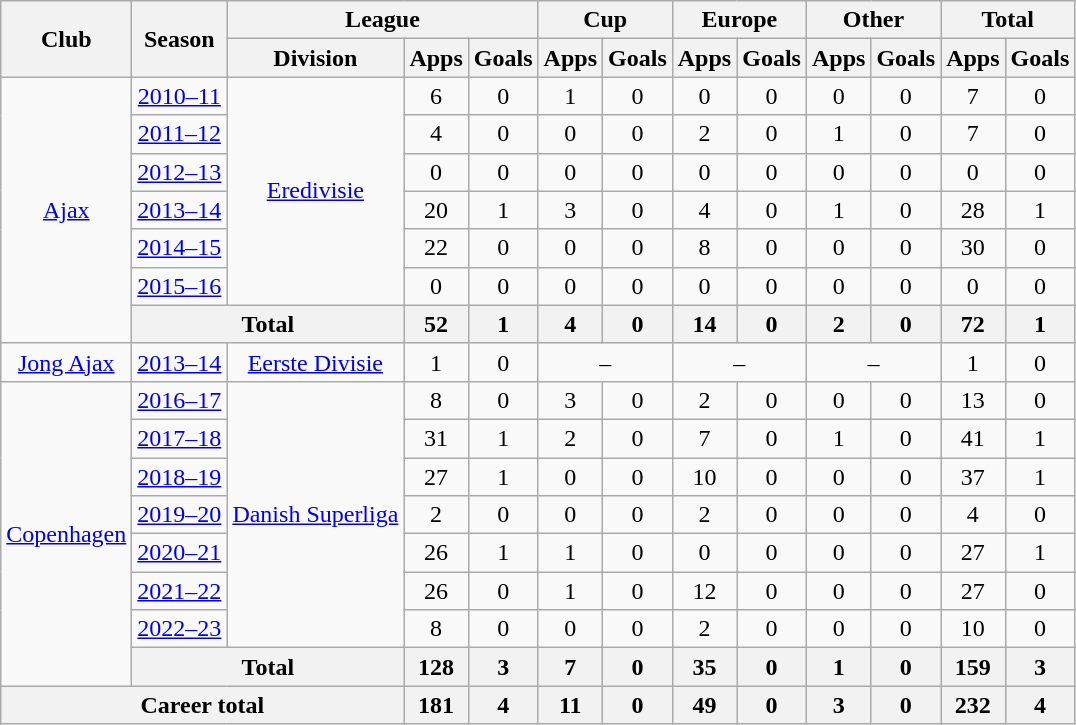<table class="wikitable" style="text-align:center">
<tr>
<th rowspan="2">Club</th>
<th rowspan="2">Season</th>
<th colspan="3">League</th>
<th colspan="2">Cup</th>
<th colspan="2">Europe</th>
<th colspan="2">Other</th>
<th colspan="2">Total</th>
</tr>
<tr>
<th>Division</th>
<th>Apps</th>
<th>Goals</th>
<th>Apps</th>
<th>Goals</th>
<th>Apps</th>
<th>Goals</th>
<th>Apps</th>
<th>Goals</th>
<th>Apps</th>
<th>Goals</th>
</tr>
<tr>
<td rowspan="7"><a href='#'>Ajax</a></td>
<td><a href='#'>2010–11</a></td>
<td rowspan="6"><a href='#'>Eredivisie</a></td>
<td>6</td>
<td>0</td>
<td>1</td>
<td>0</td>
<td>0</td>
<td>0</td>
<td>0</td>
<td>0</td>
<td>7</td>
<td>0</td>
</tr>
<tr>
<td><a href='#'>2011–12</a></td>
<td>4</td>
<td>0</td>
<td>0</td>
<td>0</td>
<td>2</td>
<td>0</td>
<td>1</td>
<td>0</td>
<td>7</td>
<td>0</td>
</tr>
<tr>
<td><a href='#'>2012–13</a></td>
<td>0</td>
<td>0</td>
<td>0</td>
<td>0</td>
<td>0</td>
<td>0</td>
<td>0</td>
<td>0</td>
<td>0</td>
<td>0</td>
</tr>
<tr>
<td><a href='#'>2013–14</a></td>
<td>20</td>
<td>1</td>
<td>3</td>
<td>0</td>
<td>4</td>
<td>0</td>
<td>1</td>
<td>0</td>
<td>28</td>
<td>1</td>
</tr>
<tr>
<td><a href='#'>2014–15</a></td>
<td>22</td>
<td>0</td>
<td>0</td>
<td>0</td>
<td>8</td>
<td>0</td>
<td>0</td>
<td>0</td>
<td>30</td>
<td>0</td>
</tr>
<tr>
<td><a href='#'>2015–16</a></td>
<td>0</td>
<td>0</td>
<td>0</td>
<td>0</td>
<td>0</td>
<td>0</td>
<td>0</td>
<td>0</td>
<td>0</td>
<td>0</td>
</tr>
<tr>
<th colspan="2">Total</th>
<th>52</th>
<th>1</th>
<th>4</th>
<th>0</th>
<th>14</th>
<th>0</th>
<th>2</th>
<th>0</th>
<th>72</th>
<th>1</th>
</tr>
<tr>
<td><a href='#'>Jong Ajax</a></td>
<td><a href='#'>2013–14</a></td>
<td><a href='#'>Eerste Divisie</a></td>
<td>1</td>
<td>0</td>
<td colspan="2">–</td>
<td colspan="2">–</td>
<td colspan="2">–</td>
<td>1</td>
<td>0</td>
</tr>
<tr>
<td rowspan="8"><a href='#'>Copenhagen</a></td>
<td><a href='#'>2016–17</a></td>
<td rowspan="7"><a href='#'>Danish Superliga</a></td>
<td>8</td>
<td>0</td>
<td>3</td>
<td>0</td>
<td>2</td>
<td>0</td>
<td>0</td>
<td>0</td>
<td>13</td>
<td>0</td>
</tr>
<tr>
<td><a href='#'>2017–18</a></td>
<td>31</td>
<td>1</td>
<td>2</td>
<td>0</td>
<td>7</td>
<td>0</td>
<td>1</td>
<td>0</td>
<td>41</td>
<td>1</td>
</tr>
<tr>
<td><a href='#'>2018–19</a></td>
<td>27</td>
<td>1</td>
<td>0</td>
<td>0</td>
<td>10</td>
<td>0</td>
<td>0</td>
<td>0</td>
<td>37</td>
<td>1</td>
</tr>
<tr>
<td><a href='#'>2019–20</a></td>
<td>2</td>
<td>0</td>
<td>0</td>
<td>0</td>
<td>2</td>
<td>0</td>
<td>0</td>
<td>0</td>
<td>4</td>
<td>0</td>
</tr>
<tr>
<td><a href='#'>2020–21</a></td>
<td>26</td>
<td>1</td>
<td>1</td>
<td>0</td>
<td>0</td>
<td>0</td>
<td>0</td>
<td>0</td>
<td>27</td>
<td>1</td>
</tr>
<tr>
<td><a href='#'>2021–22</a></td>
<td>26</td>
<td>0</td>
<td>1</td>
<td>0</td>
<td>12</td>
<td>0</td>
<td>0</td>
<td>0</td>
<td>27</td>
<td>0</td>
</tr>
<tr>
<td><a href='#'>2022–23</a></td>
<td>8</td>
<td>0</td>
<td>0</td>
<td>0</td>
<td>2</td>
<td>0</td>
<td>0</td>
<td>0</td>
<td>10</td>
<td>0</td>
</tr>
<tr>
<th colspan="2">Total</th>
<th>128</th>
<th>3</th>
<th>7</th>
<th>0</th>
<th>35</th>
<th>0</th>
<th>1</th>
<th>0</th>
<th>159</th>
<th>3</th>
</tr>
<tr>
<th colspan="3">Career total</th>
<th>181</th>
<th>4</th>
<th>11</th>
<th>0</th>
<th>49</th>
<th>0</th>
<th>3</th>
<th>0</th>
<th>232</th>
<th>4</th>
</tr>
</table>
